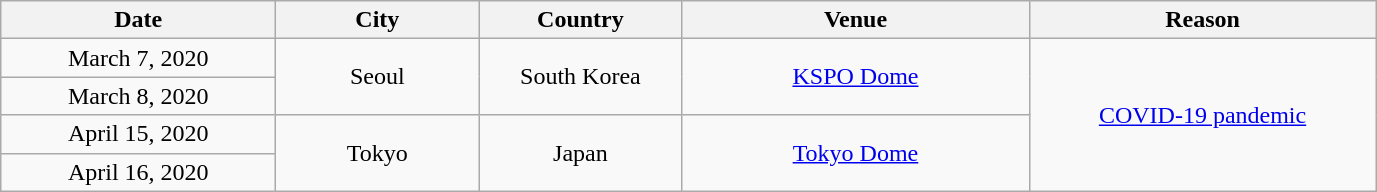<table class="wikitable" style="text-align:center;">
<tr>
<th scope="col" style="width:11em;">Date</th>
<th scope="col" style="width:8em;">City</th>
<th scope="col" style="width:8em;">Country</th>
<th scope="col" style="width:14em;">Venue</th>
<th scope="col" style="width:14em;">Reason</th>
</tr>
<tr>
<td>March 7, 2020</td>
<td rowspan="2">Seoul</td>
<td rowspan="2">South Korea</td>
<td rowspan="2"><a href='#'>KSPO Dome</a></td>
<td rowspan="4"><a href='#'>COVID-19 pandemic</a></td>
</tr>
<tr>
<td>March 8, 2020</td>
</tr>
<tr>
<td>April 15, 2020<br></td>
<td rowspan="2">Tokyo</td>
<td rowspan="2">Japan</td>
<td rowspan="2"><a href='#'>Tokyo Dome</a></td>
</tr>
<tr>
<td>April 16, 2020<br></td>
</tr>
</table>
